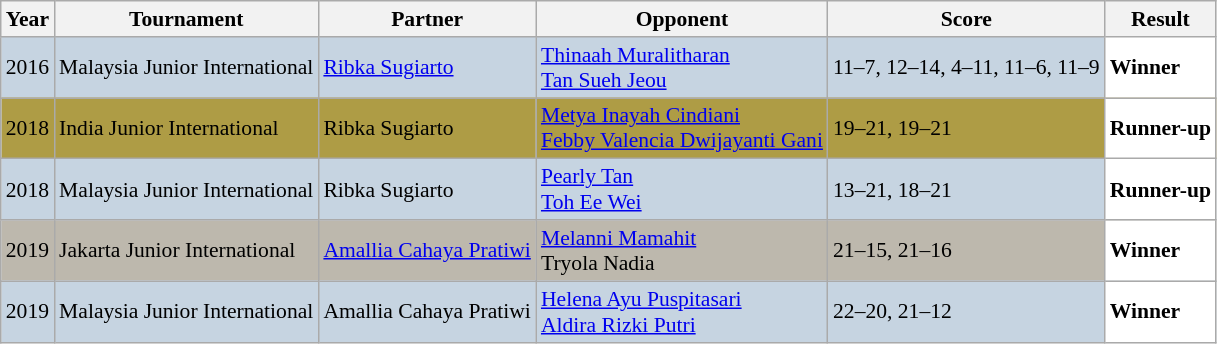<table class="sortable wikitable" style="font-size: 90%;">
<tr>
<th>Year</th>
<th>Tournament</th>
<th>Partner</th>
<th>Opponent</th>
<th>Score</th>
<th>Result</th>
</tr>
<tr style="background:#C6D4E1">
<td align="center">2016</td>
<td align="left">Malaysia Junior International</td>
<td align="left"> <a href='#'>Ribka Sugiarto</a></td>
<td align="left"> <a href='#'>Thinaah Muralitharan</a><br> <a href='#'>Tan Sueh Jeou</a></td>
<td align="left">11–7, 12–14, 4–11, 11–6, 11–9</td>
<td style="text-align:left; background:white"> <strong>Winner</strong></td>
</tr>
<tr style="background:#AE9C45">
<td align="center">2018</td>
<td align="left">India Junior International</td>
<td align="left"> Ribka Sugiarto</td>
<td align="left"> <a href='#'>Metya Inayah Cindiani</a><br> <a href='#'>Febby Valencia Dwijayanti Gani</a></td>
<td align="left">19–21, 19–21</td>
<td style="text-align:left; background:white"> <strong>Runner-up</strong></td>
</tr>
<tr style="background:#C6D4E1">
<td align="center">2018</td>
<td align="left">Malaysia Junior International</td>
<td align="left"> Ribka Sugiarto</td>
<td align="left"> <a href='#'>Pearly Tan</a><br> <a href='#'>Toh Ee Wei</a></td>
<td align="left">13–21, 18–21</td>
<td style="text-align:left; background:white"> <strong>Runner-up</strong></td>
</tr>
<tr style="background:#BDB8AD">
<td align="center">2019</td>
<td align="left">Jakarta Junior International</td>
<td align="left"> <a href='#'>Amallia Cahaya Pratiwi</a></td>
<td align="left"> <a href='#'>Melanni Mamahit</a><br> Tryola Nadia</td>
<td align="left">21–15, 21–16</td>
<td style="text-align:left; background:white"> <strong>Winner</strong></td>
</tr>
<tr style="background:#C6D4E1">
<td align="center">2019</td>
<td align="left">Malaysia Junior International</td>
<td align="left"> Amallia Cahaya Pratiwi</td>
<td align="left"> <a href='#'>Helena Ayu Puspitasari</a><br> <a href='#'>Aldira Rizki Putri</a></td>
<td align="left">22–20, 21–12</td>
<td style="text-align:left; background:white"> <strong>Winner</strong></td>
</tr>
</table>
